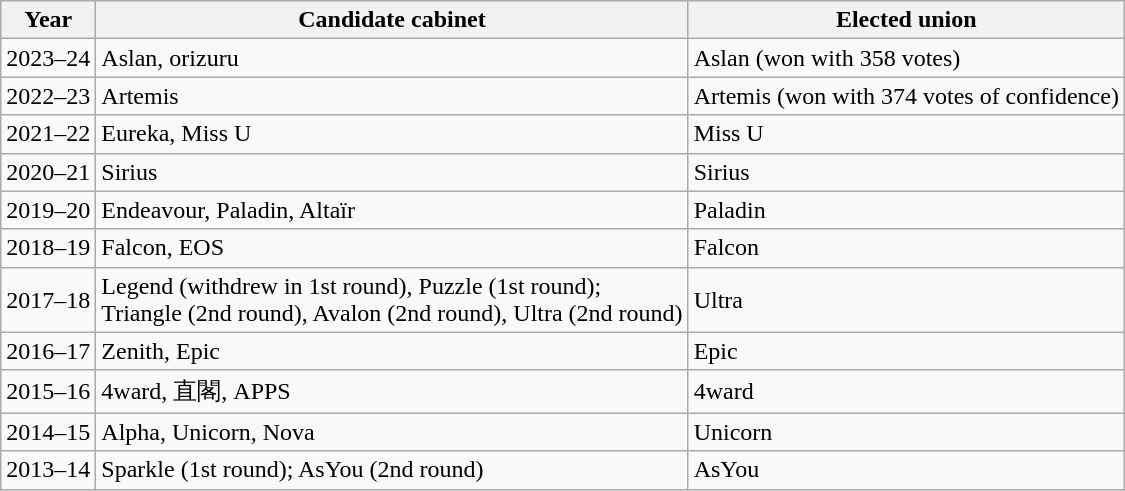<table class="wikitable">
<tr>
<th>Year</th>
<th>Candidate cabinet</th>
<th>Elected union</th>
</tr>
<tr>
<td>2023–24</td>
<td>Aslan, orizuru</td>
<td>Aslan (won with 358 votes)</td>
</tr>
<tr>
<td>2022–23</td>
<td>Artemis</td>
<td>Artemis (won with 374 votes of confidence)</td>
</tr>
<tr>
<td>2021–22</td>
<td>Eureka, Miss U</td>
<td>Miss U</td>
</tr>
<tr>
<td>2020–21</td>
<td>Sirius</td>
<td>Sirius</td>
</tr>
<tr>
<td>2019–20</td>
<td>Endeavour, Paladin, Altaïr</td>
<td>Paladin</td>
</tr>
<tr>
<td>2018–19</td>
<td>Falcon, EOS</td>
<td>Falcon</td>
</tr>
<tr>
<td>2017–18</td>
<td>Legend (withdrew in 1st round), Puzzle (1st round);<br>Triangle (2nd round), Avalon (2nd round), Ultra (2nd round)</td>
<td>Ultra</td>
</tr>
<tr>
<td>2016–17</td>
<td>Zenith, Epic</td>
<td>Epic</td>
</tr>
<tr>
<td>2015–16</td>
<td>4ward, 直閣, APPS</td>
<td>4ward</td>
</tr>
<tr>
<td>2014–15</td>
<td>Alpha, Unicorn, Nova</td>
<td>Unicorn</td>
</tr>
<tr>
<td>2013–14</td>
<td>Sparkle (1st round); AsYou (2nd round)</td>
<td>AsYou</td>
</tr>
</table>
